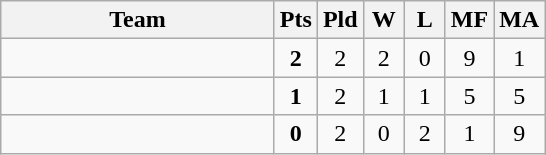<table class=wikitable style="text-align:center">
<tr>
<th width=175>Team</th>
<th width=20>Pts</th>
<th width=20>Pld</th>
<th width=20>W</th>
<th width=20>L</th>
<th width=20>MF</th>
<th width=20>MA</th>
</tr>
<tr>
<td style="text-align:left"></td>
<td><strong>2</strong></td>
<td>2</td>
<td>2</td>
<td>0</td>
<td>9</td>
<td>1</td>
</tr>
<tr>
<td style="text-align:left"></td>
<td><strong>1</strong></td>
<td>2</td>
<td>1</td>
<td>1</td>
<td>5</td>
<td>5</td>
</tr>
<tr>
<td style="text-align:left"></td>
<td><strong>0</strong></td>
<td>2</td>
<td>0</td>
<td>2</td>
<td>1</td>
<td>9</td>
</tr>
</table>
